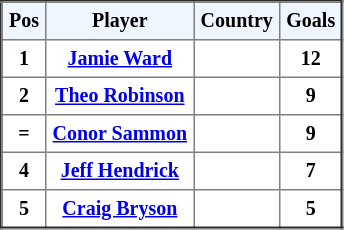<table border="2" cellpadding="4" style="border-collapse:collapse; text-align:center; font-size:smaller;">
<tr style="background:#f0f6ff;">
<th><strong>Pos</strong></th>
<th><strong>Player</strong></th>
<th><strong>Country</strong></th>
<th><strong>Goals</strong></th>
</tr>
<tr bgcolor="">
<th>1</th>
<th><a href='#'>Jamie Ward</a></th>
<th></th>
<th>12</th>
</tr>
<tr bgcolor="">
<th>2</th>
<th><a href='#'>Theo Robinson</a></th>
<th></th>
<th>9</th>
</tr>
<tr bgcolor="">
<th>=</th>
<th><a href='#'>Conor Sammon</a></th>
<th></th>
<th>9</th>
</tr>
<tr bgcolor="">
<th>4</th>
<th><a href='#'>Jeff Hendrick</a></th>
<th></th>
<th>7</th>
</tr>
<tr bgcolor="">
<th>5</th>
<th><a href='#'>Craig Bryson</a></th>
<th></th>
<th>5</th>
</tr>
</table>
